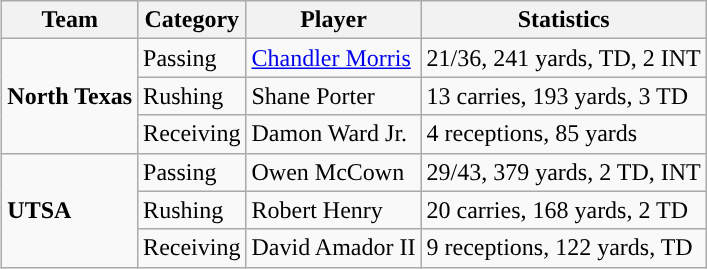<table class="wikitable" style="float: right;">
<tr>
<th>Team</th>
<th>Category</th>
<th>Player</th>
<th>Statistics</th>
</tr>
<tr>
<td rowspan=3><strong>North Texas</strong></td>
<td>Passing</td>
<td><a href='#'>Chandler Morris</a></td>
<td>21/36, 241 yards, TD, 2 INT</td>
</tr>
<tr>
<td>Rushing</td>
<td>Shane Porter</td>
<td>13 carries, 193 yards, 3 TD</td>
</tr>
<tr>
<td>Receiving</td>
<td>Damon Ward Jr.</td>
<td>4 receptions, 85 yards</td>
</tr>
<tr>
<td rowspan=3><strong>UTSA</strong></td>
<td>Passing</td>
<td>Owen McCown</td>
<td>29/43, 379 yards, 2 TD, INT</td>
</tr>
<tr>
<td>Rushing</td>
<td>Robert Henry</td>
<td>20 carries, 168 yards, 2 TD</td>
</tr>
<tr>
<td>Receiving</td>
<td>David Amador II</td>
<td>9 receptions, 122 yards, TD</td>
</tr>
</table>
